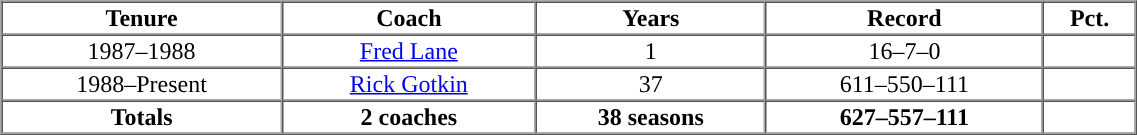<table cellpadding="1" border="1" cellspacing="0" width="60%">
<tr>
<th>Tenure</th>
<th>Coach</th>
<th>Years</th>
<th>Record</th>
<th>Pct.</th>
</tr>
<tr align="center">
<td>1987–1988</td>
<td><a href='#'>Fred Lane</a></td>
<td>1</td>
<td>16–7–0</td>
<td></td>
</tr>
<tr align="center">
<td>1988–Present</td>
<td><a href='#'>Rick Gotkin</a></td>
<td>37</td>
<td>611–550–111</td>
<td></td>
</tr>
<tr align=center>
<th>Totals</th>
<th>2 coaches</th>
<th>38 seasons</th>
<th>627–557–111</th>
<th></th>
</tr>
</table>
